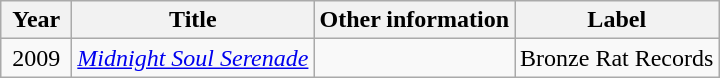<table class="wikitable">
<tr>
<th align="center" valign="top" width="40">Year</th>
<th align="left" valign="top">Title</th>
<th align="left" valign="top">Other information</th>
<th align="left" valign="top">Label</th>
</tr>
<tr>
<td align="center" valign="top" width="40">2009</td>
<td align="left" valign="top"><em><a href='#'>Midnight Soul Serenade</a></em></td>
<td align="left" valign="top"></td>
<td align="left" valign="top">Bronze Rat Records</td>
</tr>
</table>
